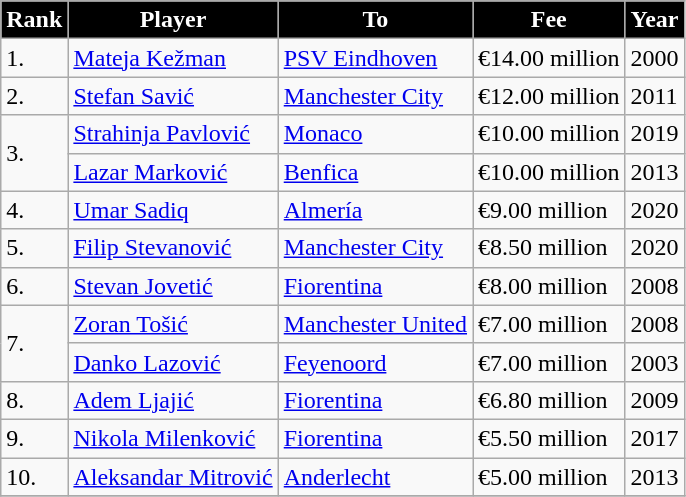<table border="0" class="wikitable">
<tr>
<th style="color:white; background:black;">Rank</th>
<th style="color:white; background:black;">Player</th>
<th style="color:white; background:black;">To</th>
<th style="color:white; background:black;">Fee</th>
<th style="color:white; background:black;">Year</th>
</tr>
<tr>
<td>1.</td>
<td> <a href='#'>Mateja Kežman</a></td>
<td> <a href='#'>PSV Eindhoven</a></td>
<td>€14.00 million</td>
<td>2000</td>
</tr>
<tr>
<td>2.</td>
<td> <a href='#'>Stefan Savić</a></td>
<td> <a href='#'>Manchester City</a></td>
<td>€12.00 million</td>
<td>2011</td>
</tr>
<tr>
<td rowspan="2">3.</td>
<td> <a href='#'>Strahinja Pavlović</a></td>
<td> <a href='#'>Monaco</a></td>
<td>€10.00 million</td>
<td>2019</td>
</tr>
<tr>
<td> <a href='#'>Lazar Marković</a></td>
<td> <a href='#'>Benfica</a></td>
<td>€10.00 million</td>
<td>2013</td>
</tr>
<tr>
<td>4.</td>
<td> <a href='#'>Umar Sadiq</a></td>
<td> <a href='#'>Almería</a></td>
<td>€9.00 million</td>
<td>2020</td>
</tr>
<tr>
<td>5.</td>
<td> <a href='#'>Filip Stevanović</a></td>
<td> <a href='#'>Manchester City</a></td>
<td>€8.50 million</td>
<td>2020</td>
</tr>
<tr>
<td>6.</td>
<td> <a href='#'>Stevan Jovetić</a></td>
<td> <a href='#'>Fiorentina</a></td>
<td>€8.00 million</td>
<td>2008</td>
</tr>
<tr>
<td rowspan="2">7.</td>
<td> <a href='#'>Zoran Tošić</a></td>
<td> <a href='#'>Manchester United</a></td>
<td>€7.00 million</td>
<td>2008</td>
</tr>
<tr>
<td> <a href='#'>Danko Lazović</a></td>
<td> <a href='#'>Feyenoord</a></td>
<td>€7.00 million</td>
<td>2003</td>
</tr>
<tr>
<td>8.</td>
<td> <a href='#'>Adem Ljajić</a></td>
<td> <a href='#'>Fiorentina</a></td>
<td>€6.80 million</td>
<td>2009</td>
</tr>
<tr>
<td>9.</td>
<td> <a href='#'>Nikola Milenković</a></td>
<td> <a href='#'>Fiorentina</a></td>
<td>€5.50 million</td>
<td>2017</td>
</tr>
<tr>
<td>10.</td>
<td> <a href='#'>Aleksandar Mitrović</a></td>
<td> <a href='#'>Anderlecht</a></td>
<td>€5.00 million</td>
<td>2013</td>
</tr>
<tr>
</tr>
</table>
